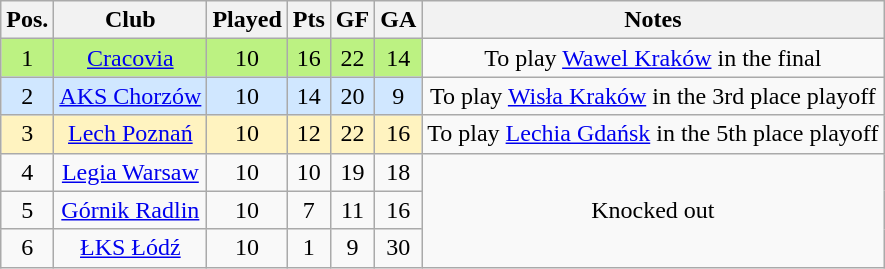<table class="wikitable" style="text-align: center">
<tr>
<th>Pos.</th>
<th>Club</th>
<th>Played</th>
<th>Pts</th>
<th>GF</th>
<th>GA</th>
<th>Notes</th>
</tr>
<tr>
<td bgcolor="#bcf282">1</td>
<td bgcolor="#bcf282"><a href='#'>Cracovia</a></td>
<td bgcolor="#bcf282">10</td>
<td bgcolor="#bcf282">16</td>
<td bgcolor="#bcf282">22</td>
<td bgcolor="#bcf282">14</td>
<td>To play <a href='#'>Wawel Kraków</a> in the final</td>
</tr>
<tr>
<td bgcolor="#d0e7ff">2</td>
<td bgcolor="#d0e7ff"><a href='#'>AKS Chorzów</a></td>
<td bgcolor="#d0e7ff">10</td>
<td bgcolor="#d0e7ff">14</td>
<td bgcolor="#d0e7ff">20</td>
<td bgcolor="#d0e7ff">9</td>
<td>To play <a href='#'>Wisła Kraków</a> in the 3rd place playoff</td>
</tr>
<tr>
<td bgcolor="#fff3c0">3</td>
<td bgcolor="#fff3c0"><a href='#'>Lech Poznań</a></td>
<td bgcolor="#fff3c0">10</td>
<td bgcolor="#fff3c0">12</td>
<td bgcolor="#fff3c0">22</td>
<td bgcolor="#fff3c0">16</td>
<td>To play <a href='#'>Lechia Gdańsk</a> in the 5th place playoff</td>
</tr>
<tr>
<td>4</td>
<td><a href='#'>Legia Warsaw</a></td>
<td>10</td>
<td>10</td>
<td>19</td>
<td>18</td>
<td rowspan=3>Knocked out</td>
</tr>
<tr>
<td>5</td>
<td><a href='#'>Górnik Radlin</a></td>
<td>10</td>
<td>7</td>
<td>11</td>
<td>16</td>
</tr>
<tr>
<td>6</td>
<td><a href='#'>ŁKS Łódź</a></td>
<td>10</td>
<td>1</td>
<td>9</td>
<td>30</td>
</tr>
</table>
